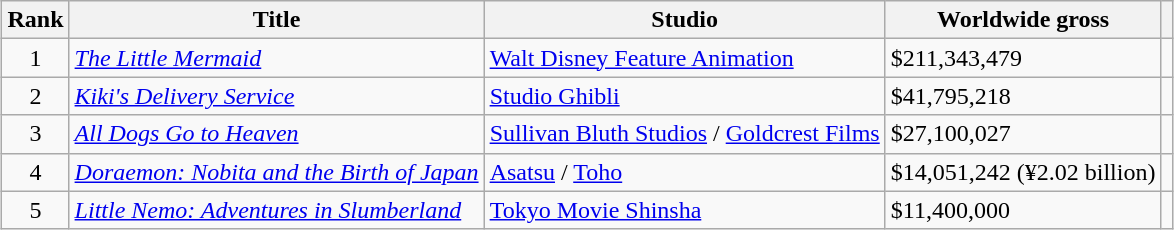<table class="wikitable sortable" style="margin:auto; margin:auto;">
<tr>
<th>Rank</th>
<th>Title</th>
<th>Studio</th>
<th>Worldwide gross</th>
<th class="unsortable"></th>
</tr>
<tr>
<td align="center">1</td>
<td><em><a href='#'>The Little Mermaid</a></em></td>
<td><a href='#'>Walt Disney Feature Animation</a></td>
<td>$211,343,479</td>
<td></td>
</tr>
<tr>
<td align="center">2</td>
<td><em><a href='#'>Kiki's Delivery Service</a></em></td>
<td><a href='#'>Studio Ghibli</a></td>
<td>$41,795,218</td>
<td></td>
</tr>
<tr>
<td align="center">3</td>
<td><em><a href='#'>All Dogs Go to Heaven</a></em></td>
<td><a href='#'>Sullivan Bluth Studios</a> / <a href='#'>Goldcrest Films</a></td>
<td>$27,100,027</td>
<td></td>
</tr>
<tr>
<td align="center">4</td>
<td><em><a href='#'>Doraemon: Nobita and the Birth of Japan</a></em></td>
<td><a href='#'>Asatsu</a> / <a href='#'>Toho</a></td>
<td>$14,051,242 (¥2.02 billion)</td>
<td></td>
</tr>
<tr>
<td align="center">5</td>
<td><em><a href='#'>Little Nemo: Adventures in Slumberland</a></em></td>
<td><a href='#'>Tokyo Movie Shinsha</a></td>
<td>$11,400,000</td>
<td></td>
</tr>
</table>
